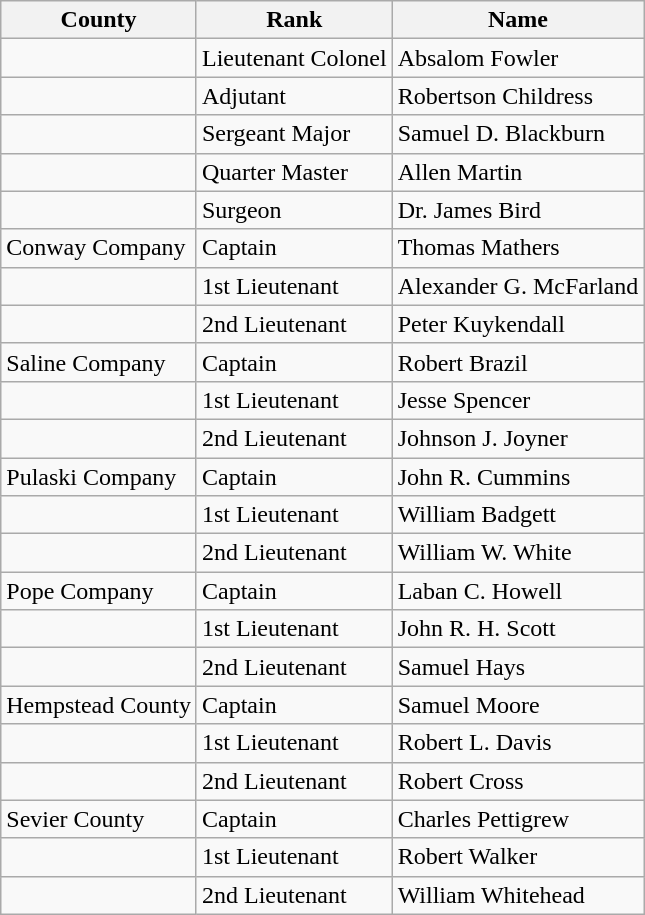<table class="wikitable">
<tr>
<th>County</th>
<th>Rank</th>
<th>Name</th>
</tr>
<tr>
<td></td>
<td>Lieutenant Colonel</td>
<td>Absalom Fowler</td>
</tr>
<tr>
<td></td>
<td>Adjutant</td>
<td>Robertson Childress</td>
</tr>
<tr>
<td></td>
<td>Sergeant Major</td>
<td>Samuel D. Blackburn</td>
</tr>
<tr>
<td></td>
<td>Quarter Master</td>
<td>Allen Martin</td>
</tr>
<tr>
<td></td>
<td>Surgeon</td>
<td>Dr. James Bird</td>
</tr>
<tr>
<td>Conway Company</td>
<td>Captain</td>
<td>Thomas Mathers</td>
</tr>
<tr>
<td></td>
<td>1st Lieutenant</td>
<td>Alexander G. McFarland</td>
</tr>
<tr>
<td></td>
<td>2nd Lieutenant</td>
<td>Peter Kuykendall</td>
</tr>
<tr>
<td>Saline Company</td>
<td>Captain</td>
<td>Robert Brazil</td>
</tr>
<tr>
<td></td>
<td>1st Lieutenant</td>
<td>Jesse Spencer</td>
</tr>
<tr>
<td></td>
<td>2nd Lieutenant</td>
<td>Johnson J. Joyner</td>
</tr>
<tr>
<td>Pulaski Company</td>
<td>Captain</td>
<td>John R. Cummins</td>
</tr>
<tr>
<td></td>
<td>1st Lieutenant</td>
<td>William Badgett</td>
</tr>
<tr>
<td></td>
<td>2nd Lieutenant</td>
<td>William W. White</td>
</tr>
<tr>
<td>Pope Company</td>
<td>Captain</td>
<td>Laban C. Howell</td>
</tr>
<tr>
<td></td>
<td>1st Lieutenant</td>
<td>John R. H. Scott</td>
</tr>
<tr>
<td></td>
<td>2nd Lieutenant</td>
<td>Samuel Hays</td>
</tr>
<tr>
<td>Hempstead County</td>
<td>Captain</td>
<td>Samuel Moore</td>
</tr>
<tr>
<td></td>
<td>1st Lieutenant</td>
<td>Robert L. Davis</td>
</tr>
<tr>
<td></td>
<td>2nd Lieutenant</td>
<td>Robert Cross</td>
</tr>
<tr>
<td>Sevier County</td>
<td>Captain</td>
<td>Charles Pettigrew</td>
</tr>
<tr>
<td></td>
<td>1st Lieutenant</td>
<td>Robert Walker</td>
</tr>
<tr>
<td></td>
<td>2nd Lieutenant</td>
<td>William Whitehead</td>
</tr>
</table>
